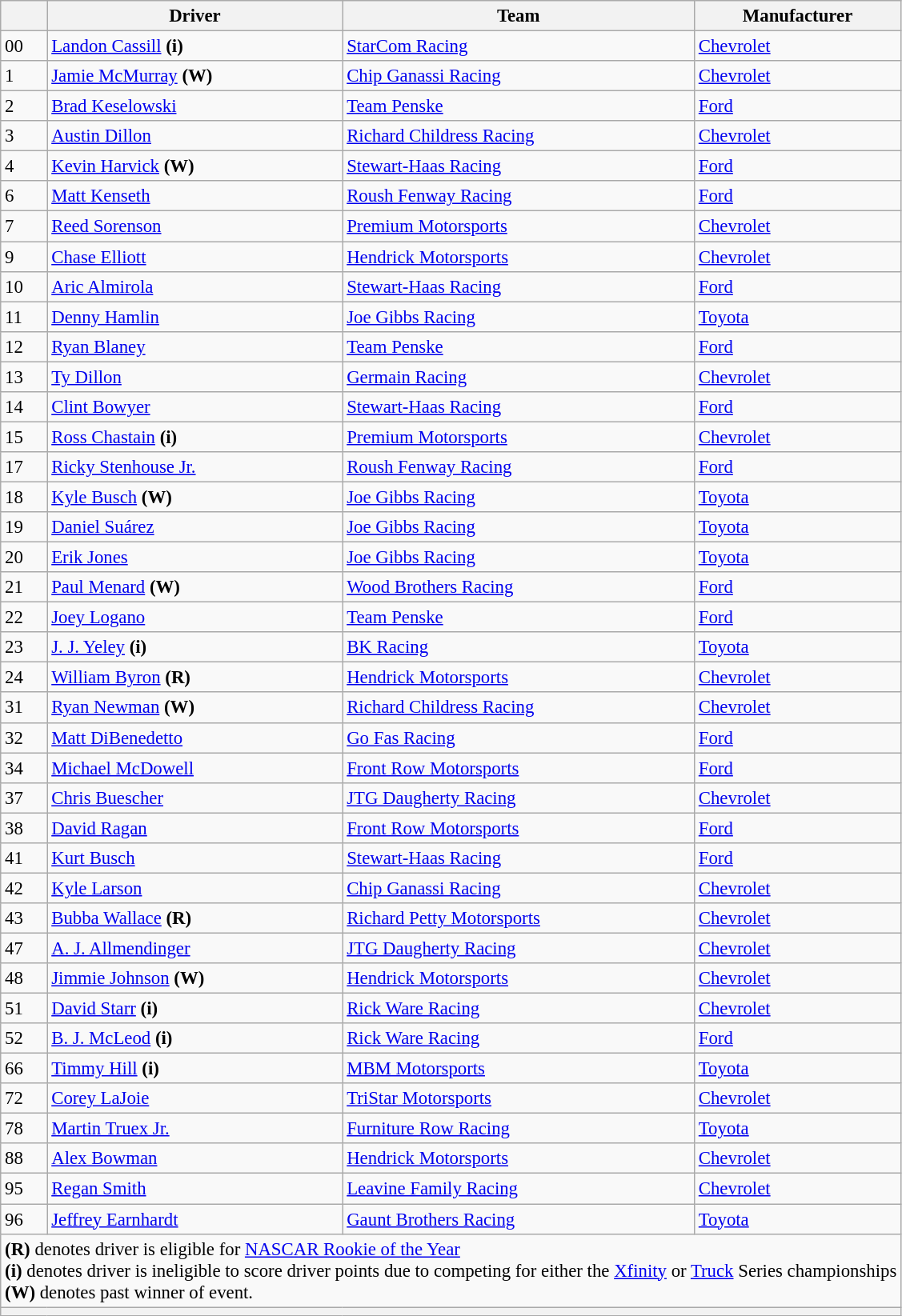<table class="wikitable" style="font-size:95%">
<tr>
<th></th>
<th>Driver</th>
<th>Team</th>
<th>Manufacturer</th>
</tr>
<tr>
<td>00</td>
<td><a href='#'>Landon Cassill</a> <strong>(i)</strong></td>
<td><a href='#'>StarCom Racing</a></td>
<td><a href='#'>Chevrolet</a></td>
</tr>
<tr>
<td>1</td>
<td><a href='#'>Jamie McMurray</a> <strong>(W)</strong></td>
<td><a href='#'>Chip Ganassi Racing</a></td>
<td><a href='#'>Chevrolet</a></td>
</tr>
<tr>
<td>2</td>
<td><a href='#'>Brad Keselowski</a></td>
<td><a href='#'>Team Penske</a></td>
<td><a href='#'>Ford</a></td>
</tr>
<tr>
<td>3</td>
<td><a href='#'>Austin Dillon</a></td>
<td><a href='#'>Richard Childress Racing</a></td>
<td><a href='#'>Chevrolet</a></td>
</tr>
<tr>
<td>4</td>
<td><a href='#'>Kevin Harvick</a> <strong>(W)</strong></td>
<td><a href='#'>Stewart-Haas Racing</a></td>
<td><a href='#'>Ford</a></td>
</tr>
<tr>
<td>6</td>
<td><a href='#'>Matt Kenseth</a></td>
<td><a href='#'>Roush Fenway Racing</a></td>
<td><a href='#'>Ford</a></td>
</tr>
<tr>
<td>7</td>
<td><a href='#'>Reed Sorenson</a></td>
<td><a href='#'>Premium Motorsports</a></td>
<td><a href='#'>Chevrolet</a></td>
</tr>
<tr>
<td>9</td>
<td><a href='#'>Chase Elliott</a></td>
<td><a href='#'>Hendrick Motorsports</a></td>
<td><a href='#'>Chevrolet</a></td>
</tr>
<tr>
<td>10</td>
<td><a href='#'>Aric Almirola</a></td>
<td><a href='#'>Stewart-Haas Racing</a></td>
<td><a href='#'>Ford</a></td>
</tr>
<tr>
<td>11</td>
<td><a href='#'>Denny Hamlin</a></td>
<td><a href='#'>Joe Gibbs Racing</a></td>
<td><a href='#'>Toyota</a></td>
</tr>
<tr>
<td>12</td>
<td><a href='#'>Ryan Blaney</a></td>
<td><a href='#'>Team Penske</a></td>
<td><a href='#'>Ford</a></td>
</tr>
<tr>
<td>13</td>
<td><a href='#'>Ty Dillon</a></td>
<td><a href='#'>Germain Racing</a></td>
<td><a href='#'>Chevrolet</a></td>
</tr>
<tr>
<td>14</td>
<td><a href='#'>Clint Bowyer</a></td>
<td><a href='#'>Stewart-Haas Racing</a></td>
<td><a href='#'>Ford</a></td>
</tr>
<tr>
<td>15</td>
<td><a href='#'>Ross Chastain</a> <strong>(i)</strong></td>
<td><a href='#'>Premium Motorsports</a></td>
<td><a href='#'>Chevrolet</a></td>
</tr>
<tr>
<td>17</td>
<td><a href='#'>Ricky Stenhouse Jr.</a></td>
<td><a href='#'>Roush Fenway Racing</a></td>
<td><a href='#'>Ford</a></td>
</tr>
<tr>
<td>18</td>
<td><a href='#'>Kyle Busch</a> <strong>(W)</strong></td>
<td><a href='#'>Joe Gibbs Racing</a></td>
<td><a href='#'>Toyota</a></td>
</tr>
<tr>
<td>19</td>
<td><a href='#'>Daniel Suárez</a></td>
<td><a href='#'>Joe Gibbs Racing</a></td>
<td><a href='#'>Toyota</a></td>
</tr>
<tr>
<td>20</td>
<td><a href='#'>Erik Jones</a></td>
<td><a href='#'>Joe Gibbs Racing</a></td>
<td><a href='#'>Toyota</a></td>
</tr>
<tr>
<td>21</td>
<td><a href='#'>Paul Menard</a> <strong>(W)</strong></td>
<td><a href='#'>Wood Brothers Racing</a></td>
<td><a href='#'>Ford</a></td>
</tr>
<tr>
<td>22</td>
<td><a href='#'>Joey Logano</a></td>
<td><a href='#'>Team Penske</a></td>
<td><a href='#'>Ford</a></td>
</tr>
<tr>
<td>23</td>
<td><a href='#'>J. J. Yeley</a> <strong>(i)</strong></td>
<td><a href='#'>BK Racing</a></td>
<td><a href='#'>Toyota</a></td>
</tr>
<tr>
<td>24</td>
<td><a href='#'>William Byron</a> <strong>(R)</strong></td>
<td><a href='#'>Hendrick Motorsports</a></td>
<td><a href='#'>Chevrolet</a></td>
</tr>
<tr>
<td>31</td>
<td><a href='#'>Ryan Newman</a> <strong>(W)</strong></td>
<td><a href='#'>Richard Childress Racing</a></td>
<td><a href='#'>Chevrolet</a></td>
</tr>
<tr>
<td>32</td>
<td><a href='#'>Matt DiBenedetto</a></td>
<td><a href='#'>Go Fas Racing</a></td>
<td><a href='#'>Ford</a></td>
</tr>
<tr>
<td>34</td>
<td><a href='#'>Michael McDowell</a></td>
<td><a href='#'>Front Row Motorsports</a></td>
<td><a href='#'>Ford</a></td>
</tr>
<tr>
<td>37</td>
<td><a href='#'>Chris Buescher</a></td>
<td><a href='#'>JTG Daugherty Racing</a></td>
<td><a href='#'>Chevrolet</a></td>
</tr>
<tr>
<td>38</td>
<td><a href='#'>David Ragan</a></td>
<td><a href='#'>Front Row Motorsports</a></td>
<td><a href='#'>Ford</a></td>
</tr>
<tr>
<td>41</td>
<td><a href='#'>Kurt Busch</a></td>
<td><a href='#'>Stewart-Haas Racing</a></td>
<td><a href='#'>Ford</a></td>
</tr>
<tr>
<td>42</td>
<td><a href='#'>Kyle Larson</a></td>
<td><a href='#'>Chip Ganassi Racing</a></td>
<td><a href='#'>Chevrolet</a></td>
</tr>
<tr>
<td>43</td>
<td><a href='#'>Bubba Wallace</a> <strong>(R)</strong></td>
<td><a href='#'>Richard Petty Motorsports</a></td>
<td><a href='#'>Chevrolet</a></td>
</tr>
<tr>
<td>47</td>
<td><a href='#'>A. J. Allmendinger</a></td>
<td><a href='#'>JTG Daugherty Racing</a></td>
<td><a href='#'>Chevrolet</a></td>
</tr>
<tr>
<td>48</td>
<td><a href='#'>Jimmie Johnson</a> <strong>(W)</strong></td>
<td><a href='#'>Hendrick Motorsports</a></td>
<td><a href='#'>Chevrolet</a></td>
</tr>
<tr>
<td>51</td>
<td><a href='#'>David Starr</a> <strong>(i)</strong></td>
<td><a href='#'>Rick Ware Racing</a></td>
<td><a href='#'>Chevrolet</a></td>
</tr>
<tr>
<td>52</td>
<td><a href='#'>B. J. McLeod</a> <strong>(i)</strong></td>
<td><a href='#'>Rick Ware Racing</a></td>
<td><a href='#'>Ford</a></td>
</tr>
<tr>
<td>66</td>
<td><a href='#'>Timmy Hill</a> <strong>(i)</strong></td>
<td><a href='#'>MBM Motorsports</a></td>
<td><a href='#'>Toyota</a></td>
</tr>
<tr>
<td>72</td>
<td><a href='#'>Corey LaJoie</a></td>
<td><a href='#'>TriStar Motorsports</a></td>
<td><a href='#'>Chevrolet</a></td>
</tr>
<tr>
<td>78</td>
<td><a href='#'>Martin Truex Jr.</a></td>
<td><a href='#'>Furniture Row Racing</a></td>
<td><a href='#'>Toyota</a></td>
</tr>
<tr>
<td>88</td>
<td><a href='#'>Alex Bowman</a></td>
<td><a href='#'>Hendrick Motorsports</a></td>
<td><a href='#'>Chevrolet</a></td>
</tr>
<tr>
<td>95</td>
<td><a href='#'>Regan Smith</a></td>
<td><a href='#'>Leavine Family Racing</a></td>
<td><a href='#'>Chevrolet</a></td>
</tr>
<tr>
<td>96</td>
<td><a href='#'>Jeffrey Earnhardt</a></td>
<td><a href='#'>Gaunt Brothers Racing</a></td>
<td><a href='#'>Toyota</a></td>
</tr>
<tr>
<td colspan="4"><strong>(R)</strong> denotes driver is eligible for <a href='#'>NASCAR Rookie of the Year</a><br><strong>(i)</strong> denotes driver is ineligible to score driver points due to competing for either the <a href='#'>Xfinity</a> or <a href='#'>Truck</a> Series championships<br><strong>(W)</strong> denotes past winner of event.</td>
</tr>
<tr>
<th colspan="4"></th>
</tr>
</table>
